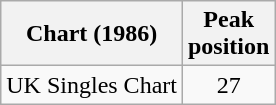<table class="wikitable sortable">
<tr>
<th>Chart (1986)</th>
<th>Peak<br>position</th>
</tr>
<tr>
<td>UK Singles Chart</td>
<td style="text-align:center;">27</td>
</tr>
</table>
